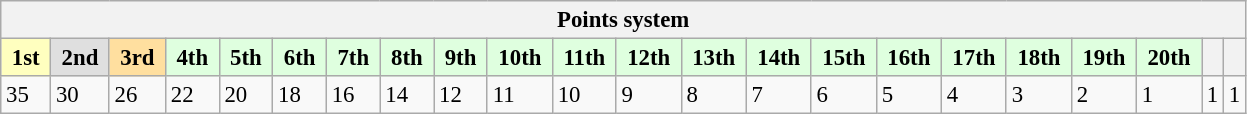<table class="wikitable" style="font-size:95%;">
<tr>
<th colspan="22">Points system</th>
</tr>
<tr>
<td style="background:#ffffbf;"> <strong>1st</strong> </td>
<td style="background:#dfdfdf;"> <strong>2nd</strong> </td>
<td style="background:#ffdf9f;"> <strong>3rd</strong> </td>
<td style="background:#dfffdf;"> <strong>4th</strong> </td>
<td style="background:#dfffdf;"> <strong>5th</strong> </td>
<td style="background:#dfffdf;"> <strong>6th</strong> </td>
<td style="background:#dfffdf;"> <strong>7th</strong> </td>
<td style="background:#dfffdf;"> <strong>8th</strong> </td>
<td style="background:#dfffdf;"> <strong>9th</strong> </td>
<td style="background:#dfffdf;"> <strong>10th</strong> </td>
<td style="background:#dfffdf;"> <strong>11th</strong> </td>
<td style="background:#dfffdf;"> <strong>12th</strong> </td>
<td style="background:#dfffdf;"> <strong>13th</strong> </td>
<td style="background:#dfffdf;"> <strong>14th</strong> </td>
<td style="background:#dfffdf;"> <strong>15th</strong> </td>
<td style="background:#dfffdf;"> <strong>16th</strong> </td>
<td style="background:#dfffdf;"> <strong>17th</strong> </td>
<td style="background:#dfffdf;"> <strong>18th</strong> </td>
<td style="background:#dfffdf;"> <strong>19th</strong> </td>
<td style="background:#dfffdf;"> <strong>20th</strong> </td>
<th></th>
<th></th>
</tr>
<tr>
<td>35</td>
<td>30</td>
<td>26</td>
<td>22</td>
<td>20</td>
<td>18</td>
<td>16</td>
<td>14</td>
<td>12</td>
<td>11</td>
<td>10</td>
<td>9</td>
<td>8</td>
<td>7</td>
<td>6</td>
<td>5</td>
<td>4</td>
<td>3</td>
<td>2</td>
<td>1</td>
<td>1</td>
<td>1</td>
</tr>
</table>
